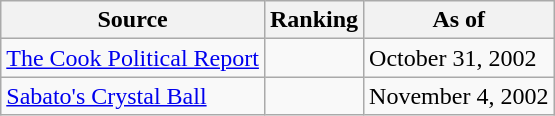<table class="wikitable">
<tr>
<th>Source</th>
<th>Ranking</th>
<th>As of</th>
</tr>
<tr>
<td><a href='#'>The Cook Political Report</a></td>
<td></td>
<td>October 31, 2002</td>
</tr>
<tr>
<td><a href='#'>Sabato's Crystal Ball</a></td>
<td></td>
<td>November 4, 2002</td>
</tr>
</table>
